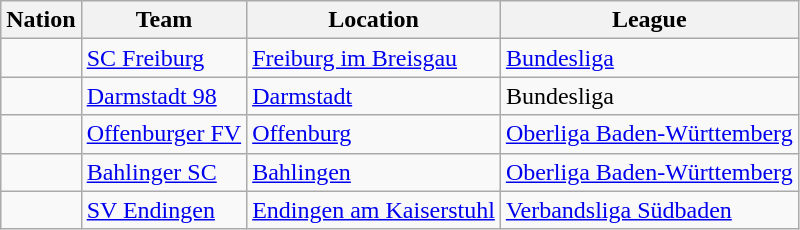<table class="wikitable sortable">
<tr>
<th>Nation</th>
<th>Team</th>
<th>Location</th>
<th>League</th>
</tr>
<tr>
<td></td>
<td><a href='#'>SC Freiburg</a></td>
<td><a href='#'>Freiburg im Breisgau</a></td>
<td><a href='#'>Bundesliga</a></td>
</tr>
<tr>
<td></td>
<td><a href='#'>Darmstadt 98</a></td>
<td><a href='#'>Darmstadt</a></td>
<td>Bundesliga</td>
</tr>
<tr>
<td></td>
<td><a href='#'>Offenburger FV</a></td>
<td><a href='#'>Offenburg</a></td>
<td><a href='#'>Oberliga Baden-Württemberg</a></td>
</tr>
<tr>
<td></td>
<td><a href='#'>Bahlinger SC</a></td>
<td><a href='#'>Bahlingen</a></td>
<td><a href='#'>Oberliga Baden-Württemberg</a></td>
</tr>
<tr>
<td></td>
<td><a href='#'>SV Endingen</a></td>
<td><a href='#'>Endingen am Kaiserstuhl</a></td>
<td><a href='#'>Verbandsliga Südbaden</a></td>
</tr>
</table>
